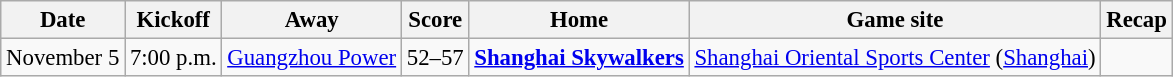<table class="wikitable" style="font-size: 95%;">
<tr>
<th>Date</th>
<th>Kickoff</th>
<th>Away</th>
<th>Score</th>
<th>Home</th>
<th>Game site</th>
<th>Recap</th>
</tr>
<tr style="text-align:center;">
<td>November 5</td>
<td>7:00 p.m.</td>
<td><a href='#'>Guangzhou Power</a></td>
<td>52–57</td>
<td><strong><a href='#'>Shanghai Skywalkers</a></strong></td>
<td><a href='#'>Shanghai Oriental Sports Center</a> (<a href='#'>Shanghai</a>)</td>
<td></td>
</tr>
</table>
